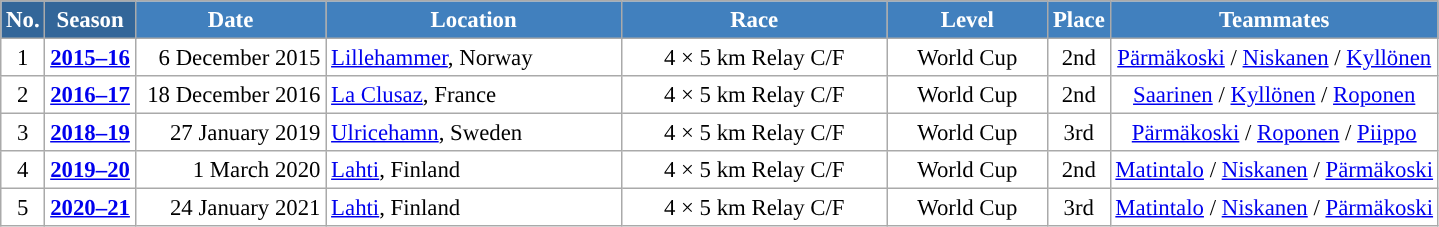<table class="wikitable sortable" style="font-size:95%; text-align:center; border:grey solid 1px; border-collapse:collapse; background:#ffffff;">
<tr style="background:#efefef;">
<th style="background-color:#369; color:white;">No.</th>
<th style="background-color:#369; color:white;">Season</th>
<th style="background-color:#4180be; color:white; width:120px;">Date</th>
<th style="background-color:#4180be; color:white; width:190px;">Location</th>
<th style="background-color:#4180be; color:white; width:170px;">Race</th>
<th style="background-color:#4180be; color:white; width:100px;">Level</th>
<th style="background-color:#4180be; color:white;">Place</th>
<th style="background-color:#4180be; color:white;">Teammates</th>
</tr>
<tr>
<td align=center>1</td>
<td rowspan=1 align=center><strong><a href='#'>2015–16</a></strong></td>
<td align=right>6 December 2015</td>
<td align=left> <a href='#'>Lillehammer</a>, Norway</td>
<td>4 × 5 km Relay C/F</td>
<td>World Cup</td>
<td>2nd</td>
<td><a href='#'>Pärmäkoski</a> / <a href='#'>Niskanen</a> / <a href='#'>Kyllönen</a></td>
</tr>
<tr>
<td align=center>2</td>
<td rowspan=1 align=center><strong><a href='#'>2016–17</a></strong></td>
<td align=right>18 December 2016</td>
<td align=left> <a href='#'>La Clusaz</a>, France</td>
<td>4 × 5 km Relay C/F</td>
<td>World Cup</td>
<td>2nd</td>
<td><a href='#'>Saarinen</a> / <a href='#'>Kyllönen</a> / <a href='#'>Roponen</a></td>
</tr>
<tr>
<td align=center>3</td>
<td rowspan=1 align=center><strong><a href='#'>2018–19</a></strong></td>
<td align=right>27 January 2019</td>
<td align=left> <a href='#'>Ulricehamn</a>, Sweden</td>
<td>4 × 5 km Relay C/F</td>
<td>World Cup</td>
<td>3rd</td>
<td><a href='#'>Pärmäkoski</a> / <a href='#'>Roponen</a> / <a href='#'>Piippo</a></td>
</tr>
<tr>
<td align=center>4</td>
<td rowspan=1 align=center><strong><a href='#'>2019–20</a></strong></td>
<td align=right>1 March 2020</td>
<td align=left> <a href='#'>Lahti</a>, Finland</td>
<td>4 × 5 km Relay C/F</td>
<td>World Cup</td>
<td>2nd</td>
<td><a href='#'>Matintalo</a> / <a href='#'>Niskanen</a> / <a href='#'>Pärmäkoski</a></td>
</tr>
<tr>
<td align=center>5</td>
<td rowspan=1 align=center><strong><a href='#'>2020–21</a></strong></td>
<td align=right>24 January 2021</td>
<td align=left> <a href='#'>Lahti</a>, Finland</td>
<td>4 × 5 km Relay C/F</td>
<td>World Cup</td>
<td>3rd</td>
<td><a href='#'>Matintalo</a> / <a href='#'>Niskanen</a> / <a href='#'>Pärmäkoski</a></td>
</tr>
</table>
